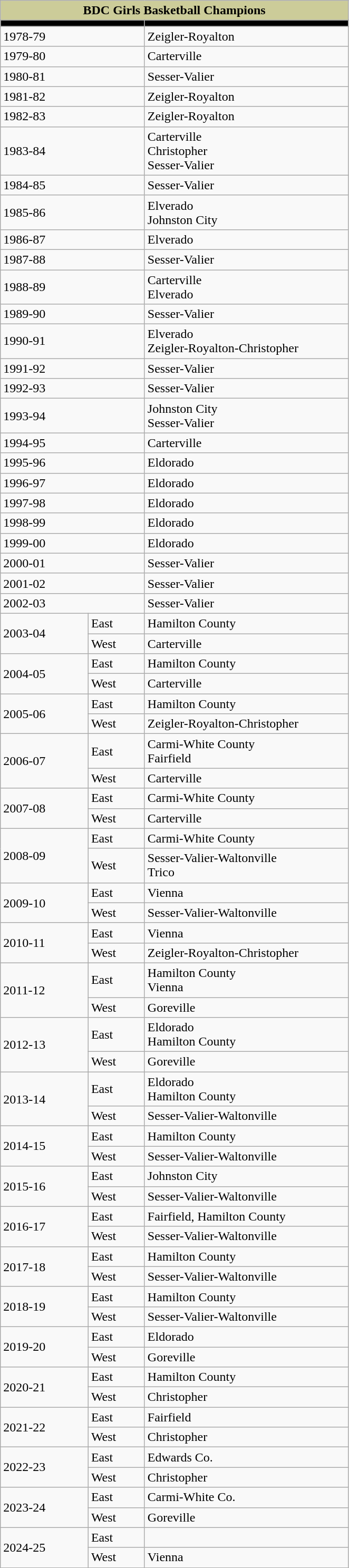<table class="wikitable" border="1">
<tr style="background: #cccc99; color: black">
<td colspan="3" style="text-align:center;"><strong>BDC Girls Basketball Champions</strong></td>
</tr>
<tr>
</tr>
<tr style="background: black; color: #cccc99">
<td width="175" colspan="2"></td>
<td width="250"></td>
</tr>
<tr style="background: #cccc99; color: black">
</tr>
<tr>
<td colspan="2">1978-79</td>
<td>Zeigler-Royalton</td>
</tr>
<tr>
<td colspan="2">1979-80</td>
<td>Carterville</td>
</tr>
<tr>
<td colspan="2">1980-81</td>
<td>Sesser-Valier</td>
</tr>
<tr>
<td colspan="2">1981-82</td>
<td>Zeigler-Royalton</td>
</tr>
<tr>
<td colspan="2">1982-83</td>
<td>Zeigler-Royalton</td>
</tr>
<tr>
<td colspan="2">1983-84</td>
<td>Carterville<br> Christopher<br> Sesser-Valier</td>
</tr>
<tr>
<td colspan="2">1984-85</td>
<td>Sesser-Valier</td>
</tr>
<tr>
<td colspan="2">1985-86</td>
<td>Elverado<br> Johnston City</td>
</tr>
<tr>
<td colspan="2">1986-87</td>
<td>Elverado</td>
</tr>
<tr>
<td colspan="2">1987-88</td>
<td>Sesser-Valier</td>
</tr>
<tr>
<td colspan="2">1988-89</td>
<td>Carterville<br> Elverado</td>
</tr>
<tr>
<td colspan="2">1989-90</td>
<td>Sesser-Valier</td>
</tr>
<tr>
<td colspan="2">1990-91</td>
<td>Elverado<br> Zeigler-Royalton-Christopher</td>
</tr>
<tr>
<td colspan="2">1991-92</td>
<td>Sesser-Valier</td>
</tr>
<tr>
<td colspan="2">1992-93</td>
<td>Sesser-Valier</td>
</tr>
<tr>
<td colspan="2">1993-94</td>
<td>Johnston City<br> Sesser-Valier</td>
</tr>
<tr>
<td colspan="2">1994-95</td>
<td>Carterville</td>
</tr>
<tr>
<td colspan="2">1995-96</td>
<td>Eldorado</td>
</tr>
<tr>
<td colspan="2">1996-97</td>
<td>Eldorado</td>
</tr>
<tr>
<td colspan="2">1997-98</td>
<td>Eldorado</td>
</tr>
<tr>
<td colspan="2">1998-99</td>
<td>Eldorado</td>
</tr>
<tr>
<td colspan="2">1999-00</td>
<td>Eldorado</td>
</tr>
<tr>
<td colspan="2">2000-01</td>
<td>Sesser-Valier</td>
</tr>
<tr>
<td colspan="2">2001-02</td>
<td>Sesser-Valier</td>
</tr>
<tr>
<td colspan="2">2002-03</td>
<td>Sesser-Valier</td>
</tr>
<tr>
<td rowspan="2">2003-04</td>
<td>East</td>
<td>Hamilton County</td>
</tr>
<tr>
<td>West</td>
<td>Carterville</td>
</tr>
<tr>
<td rowspan="2">2004-05</td>
<td>East</td>
<td>Hamilton County</td>
</tr>
<tr>
<td>West</td>
<td>Carterville</td>
</tr>
<tr>
<td rowspan="2">2005-06</td>
<td>East</td>
<td>Hamilton County</td>
</tr>
<tr>
<td>West</td>
<td>Zeigler-Royalton-Christopher</td>
</tr>
<tr>
<td rowspan="2">2006-07</td>
<td>East</td>
<td>Carmi-White County<br> Fairfield</td>
</tr>
<tr>
<td>West</td>
<td>Carterville</td>
</tr>
<tr>
<td rowspan="2">2007-08</td>
<td>East</td>
<td>Carmi-White County</td>
</tr>
<tr>
<td>West</td>
<td>Carterville</td>
</tr>
<tr>
<td rowspan="2">2008-09</td>
<td>East</td>
<td>Carmi-White County</td>
</tr>
<tr>
<td>West</td>
<td>Sesser-Valier-Waltonville<br> Trico</td>
</tr>
<tr>
<td rowspan="2">2009-10</td>
<td>East</td>
<td>Vienna</td>
</tr>
<tr>
<td>West</td>
<td>Sesser-Valier-Waltonville</td>
</tr>
<tr>
<td rowspan="2">2010-11</td>
<td>East</td>
<td>Vienna</td>
</tr>
<tr>
<td>West</td>
<td>Zeigler-Royalton-Christopher</td>
</tr>
<tr>
<td rowspan="2">2011-12</td>
<td>East</td>
<td>Hamilton County<br> Vienna</td>
</tr>
<tr>
<td>West</td>
<td>Goreville</td>
</tr>
<tr>
<td rowspan="2">2012-13</td>
<td>East</td>
<td>Eldorado<br> Hamilton County</td>
</tr>
<tr>
<td>West</td>
<td>Goreville</td>
</tr>
<tr>
<td rowspan="2">2013-14</td>
<td>East</td>
<td>Eldorado<br> Hamilton County</td>
</tr>
<tr>
<td>West</td>
<td>Sesser-Valier-Waltonville</td>
</tr>
<tr>
<td rowspan="2">2014-15</td>
<td>East</td>
<td>Hamilton County</td>
</tr>
<tr>
<td>West</td>
<td>Sesser-Valier-Waltonville</td>
</tr>
<tr>
<td rowspan="2">2015-16</td>
<td>East</td>
<td>Johnston City</td>
</tr>
<tr>
<td>West</td>
<td>Sesser-Valier-Waltonville</td>
</tr>
<tr>
<td rowspan="2">2016-17</td>
<td>East</td>
<td>Fairfield, Hamilton County</td>
</tr>
<tr>
<td>West</td>
<td>Sesser-Valier-Waltonville</td>
</tr>
<tr>
<td rowspan="2">2017-18</td>
<td>East</td>
<td>Hamilton County</td>
</tr>
<tr>
<td>West</td>
<td>Sesser-Valier-Waltonville</td>
</tr>
<tr>
<td rowspan="2">2018-19</td>
<td>East</td>
<td>Hamilton County</td>
</tr>
<tr>
<td>West</td>
<td>Sesser-Valier-Waltonville</td>
</tr>
<tr>
<td rowspan="2">2019-20</td>
<td>East</td>
<td>Eldorado</td>
</tr>
<tr>
<td>West</td>
<td>Goreville</td>
</tr>
<tr>
<td rowspan="2">2020-21</td>
<td>East</td>
<td>Hamilton County</td>
</tr>
<tr>
<td>West</td>
<td>Christopher</td>
</tr>
<tr>
<td rowspan="2">2021-22</td>
<td>East</td>
<td>Fairfield</td>
</tr>
<tr>
<td>West</td>
<td>Christopher</td>
</tr>
<tr>
<td rowspan="2">2022-23</td>
<td>East</td>
<td>Edwards Co.</td>
</tr>
<tr>
<td>West</td>
<td>Christopher</td>
</tr>
<tr>
<td rowspan="2">2023-24</td>
<td>East</td>
<td>Carmi-White Co.</td>
</tr>
<tr>
<td>West</td>
<td>Goreville</td>
</tr>
<tr>
<td rowspan="2">2024-25</td>
<td>East</td>
<td></td>
</tr>
<tr>
<td>West</td>
<td>Vienna</td>
</tr>
</table>
